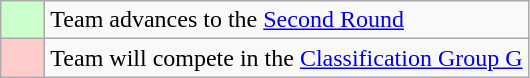<table class="wikitable">
<tr>
<td style="background: #ccffcc; width:22px;"></td>
<td>Team advances to the <a href='#'>Second Round</a></td>
</tr>
<tr>
<td style="background: #ffcccc;"></td>
<td>Team will compete in the <a href='#'>Classification Group G</a></td>
</tr>
</table>
